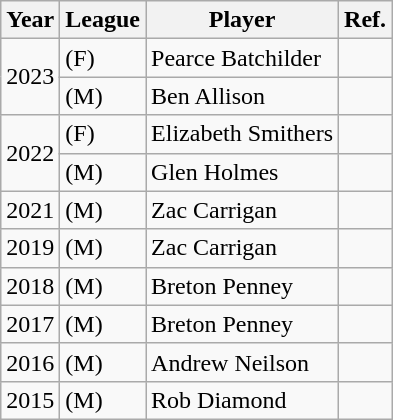<table class="wikitable">
<tr>
<th>Year</th>
<th>League</th>
<th>Player</th>
<th>Ref.</th>
</tr>
<tr>
<td rowspan="2">2023</td>
<td>(F)</td>
<td>Pearce Batchilder</td>
<td></td>
</tr>
<tr>
<td>(M)</td>
<td>Ben Allison</td>
<td></td>
</tr>
<tr>
<td rowspan="2">2022</td>
<td>(F)</td>
<td>Elizabeth Smithers</td>
<td></td>
</tr>
<tr>
<td>(M)</td>
<td>Glen Holmes</td>
<td></td>
</tr>
<tr>
<td>2021</td>
<td>(M)</td>
<td>Zac Carrigan</td>
<td></td>
</tr>
<tr>
<td>2019</td>
<td>(M)</td>
<td>Zac Carrigan</td>
<td></td>
</tr>
<tr>
<td>2018</td>
<td>(M)</td>
<td>Breton Penney</td>
<td></td>
</tr>
<tr>
<td>2017</td>
<td>(M)</td>
<td>Breton Penney</td>
<td></td>
</tr>
<tr>
<td>2016</td>
<td>(M)</td>
<td>Andrew Neilson</td>
<td></td>
</tr>
<tr>
<td>2015</td>
<td>(M)</td>
<td>Rob Diamond</td>
<td></td>
</tr>
</table>
